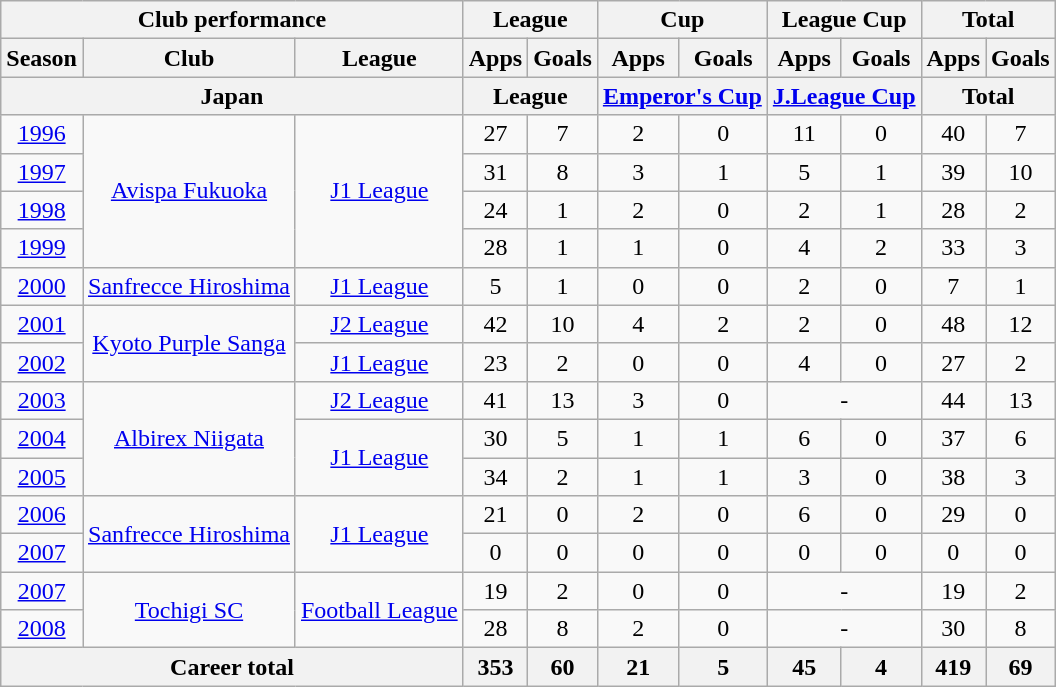<table class="wikitable" style="text-align:center">
<tr>
<th colspan=3>Club performance</th>
<th colspan=2>League</th>
<th colspan=2>Cup</th>
<th colspan=2>League Cup</th>
<th colspan=2>Total</th>
</tr>
<tr>
<th>Season</th>
<th>Club</th>
<th>League</th>
<th>Apps</th>
<th>Goals</th>
<th>Apps</th>
<th>Goals</th>
<th>Apps</th>
<th>Goals</th>
<th>Apps</th>
<th>Goals</th>
</tr>
<tr>
<th colspan=3>Japan</th>
<th colspan=2>League</th>
<th colspan=2><a href='#'>Emperor's Cup</a></th>
<th colspan=2><a href='#'>J.League Cup</a></th>
<th colspan=2>Total</th>
</tr>
<tr>
<td><a href='#'>1996</a></td>
<td rowspan=4><a href='#'>Avispa Fukuoka</a></td>
<td rowspan=4><a href='#'>J1 League</a></td>
<td>27</td>
<td>7</td>
<td>2</td>
<td>0</td>
<td>11</td>
<td>0</td>
<td>40</td>
<td>7</td>
</tr>
<tr>
<td><a href='#'>1997</a></td>
<td>31</td>
<td>8</td>
<td>3</td>
<td>1</td>
<td>5</td>
<td>1</td>
<td>39</td>
<td>10</td>
</tr>
<tr>
<td><a href='#'>1998</a></td>
<td>24</td>
<td>1</td>
<td>2</td>
<td>0</td>
<td>2</td>
<td>1</td>
<td>28</td>
<td>2</td>
</tr>
<tr>
<td><a href='#'>1999</a></td>
<td>28</td>
<td>1</td>
<td>1</td>
<td>0</td>
<td>4</td>
<td>2</td>
<td>33</td>
<td>3</td>
</tr>
<tr>
<td><a href='#'>2000</a></td>
<td><a href='#'>Sanfrecce Hiroshima</a></td>
<td><a href='#'>J1 League</a></td>
<td>5</td>
<td>1</td>
<td>0</td>
<td>0</td>
<td>2</td>
<td>0</td>
<td>7</td>
<td>1</td>
</tr>
<tr>
<td><a href='#'>2001</a></td>
<td rowspan=2><a href='#'>Kyoto Purple Sanga</a></td>
<td><a href='#'>J2 League</a></td>
<td>42</td>
<td>10</td>
<td>4</td>
<td>2</td>
<td>2</td>
<td>0</td>
<td>48</td>
<td>12</td>
</tr>
<tr>
<td><a href='#'>2002</a></td>
<td><a href='#'>J1 League</a></td>
<td>23</td>
<td>2</td>
<td>0</td>
<td>0</td>
<td>4</td>
<td>0</td>
<td>27</td>
<td>2</td>
</tr>
<tr>
<td><a href='#'>2003</a></td>
<td rowspan=3><a href='#'>Albirex Niigata</a></td>
<td><a href='#'>J2 League</a></td>
<td>41</td>
<td>13</td>
<td>3</td>
<td>0</td>
<td colspan=2>-</td>
<td>44</td>
<td>13</td>
</tr>
<tr>
<td><a href='#'>2004</a></td>
<td rowspan=2><a href='#'>J1 League</a></td>
<td>30</td>
<td>5</td>
<td>1</td>
<td>1</td>
<td>6</td>
<td>0</td>
<td>37</td>
<td>6</td>
</tr>
<tr>
<td><a href='#'>2005</a></td>
<td>34</td>
<td>2</td>
<td>1</td>
<td>1</td>
<td>3</td>
<td>0</td>
<td>38</td>
<td>3</td>
</tr>
<tr>
<td><a href='#'>2006</a></td>
<td rowspan=2><a href='#'>Sanfrecce Hiroshima</a></td>
<td rowspan=2><a href='#'>J1 League</a></td>
<td>21</td>
<td>0</td>
<td>2</td>
<td>0</td>
<td>6</td>
<td>0</td>
<td>29</td>
<td>0</td>
</tr>
<tr>
<td><a href='#'>2007</a></td>
<td>0</td>
<td>0</td>
<td>0</td>
<td>0</td>
<td>0</td>
<td>0</td>
<td>0</td>
<td>0</td>
</tr>
<tr>
<td><a href='#'>2007</a></td>
<td rowspan=2><a href='#'>Tochigi SC</a></td>
<td rowspan=2><a href='#'>Football League</a></td>
<td>19</td>
<td>2</td>
<td>0</td>
<td>0</td>
<td colspan=2>-</td>
<td>19</td>
<td>2</td>
</tr>
<tr>
<td><a href='#'>2008</a></td>
<td>28</td>
<td>8</td>
<td>2</td>
<td>0</td>
<td colspan="2">-</td>
<td>30</td>
<td>8</td>
</tr>
<tr>
<th colspan=3>Career total</th>
<th>353</th>
<th>60</th>
<th>21</th>
<th>5</th>
<th>45</th>
<th>4</th>
<th>419</th>
<th>69</th>
</tr>
</table>
